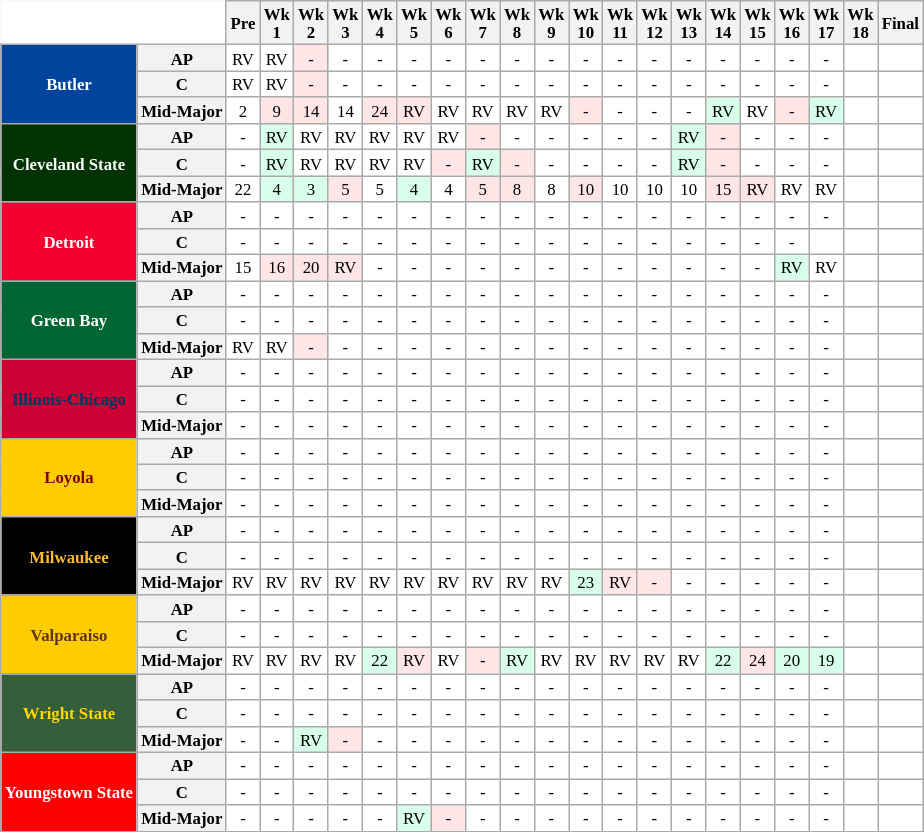<table class="wikitable" style="white-space:nowrap;font-size:70%;">
<tr>
<th colspan=2 style="background:white; border-top-style:hidden; border-left-style:hidden;"> </th>
<th>Pre</th>
<th>Wk<br>1</th>
<th>Wk<br>2</th>
<th>Wk<br>3</th>
<th>Wk<br>4</th>
<th>Wk<br>5</th>
<th>Wk<br>6</th>
<th>Wk<br>7</th>
<th>Wk<br>8</th>
<th>Wk<br>9</th>
<th>Wk<br>10</th>
<th>Wk<br>11</th>
<th>Wk<br>12</th>
<th>Wk<br>13</th>
<th>Wk<br>14</th>
<th>Wk<br>15</th>
<th>Wk<br>16</th>
<th>Wk<br>17</th>
<th>Wk<br>18</th>
<th>Final</th>
</tr>
<tr style="text-align:center;">
<th rowspan=3 style="background:#00449E; color:#FFFFFF;">Butler</th>
<th>AP</th>
<td style="background:#FFF;">RV</td>
<td style="background:#FFF;">RV</td>
<td style="background:#ffe6e6;">-</td>
<td style="background:#FFF;">-</td>
<td style="background:#FFF;">-</td>
<td style="background:#FFF;">-</td>
<td style="background:#FFF;">-</td>
<td style="background:#FFF;">-</td>
<td style="background:#FFF;">-</td>
<td style="background:#FFF;">-</td>
<td style="background:#FFF;">-</td>
<td style="background:#FFF;">-</td>
<td style="background:#FFF;">-</td>
<td style="background:#FFF;">-</td>
<td style="background:#FFF;">-</td>
<td style="background:#FFF;">-</td>
<td style="background:#FFF;">-</td>
<td style="background:#FFF;">-</td>
<td style="background:#FFF;"></td>
<td style="background:#FFF;"></td>
</tr>
<tr style="text-align:center;">
<th>C</th>
<td style="background:#FFF;">RV</td>
<td style="background:#FFF;">RV</td>
<td style="background:#ffe6e6;">-</td>
<td style="background:#FFF;">-</td>
<td style="background:#FFF;">-</td>
<td style="background:#FFF;">-</td>
<td style="background:#FFF;">-</td>
<td style="background:#FFF;">-</td>
<td style="background:#FFF;">-</td>
<td style="background:#FFF;">-</td>
<td style="background:#FFF;">-</td>
<td style="background:#FFF;">-</td>
<td style="background:#FFF;">-</td>
<td style="background:#FFF;">-</td>
<td style="background:#FFF;">-</td>
<td style="background:#FFF;">-</td>
<td style="background:#FFF;">-</td>
<td style="background:#FFF;">-</td>
<td style="background:#FFF;"></td>
<td style="background:#FFF;"></td>
</tr>
<tr style="text-align:center;">
<th>Mid-Major</th>
<td style="background:#FFF;">2</td>
<td style="background:#ffe6e6;">9</td>
<td style="background:#ffe6e6;">14</td>
<td style="background:#FFF;">14</td>
<td style="background:#ffe6e6;">24</td>
<td style="background:#ffe6e6;">RV</td>
<td style="background:#FFF;">RV</td>
<td style="background:#FFF;">RV</td>
<td style="background:#FFF;">RV</td>
<td style="background:#FFF;">RV</td>
<td style="background:#ffe6e6;">-</td>
<td style="background:#FFF;">-</td>
<td style="background:#FFF;">-</td>
<td style="background:#FFF;">-</td>
<td style="background:#d8ffeb;">RV</td>
<td style="background:#FFF;">RV</td>
<td style="background:#ffe6e6;">-</td>
<td style="background:#d8ffeb;">RV</td>
<td style="background:#FFF;"></td>
<td style="background:#FFF;"></td>
</tr>
<tr style="text-align:center;">
<th rowspan=3 style="background:#003300; color:#FFFFFF;">Cleveland State</th>
<th>AP</th>
<td style="background:#FFF;">-</td>
<td style="background:#d8ffeb;">RV</td>
<td style="background:#FFF;">RV</td>
<td style="background:#FFF;">RV</td>
<td style="background:#FFF;">RV</td>
<td style="background:#FFF;">RV</td>
<td style="background:#FFF;">RV</td>
<td style="background:#ffe6e6;">-</td>
<td style="background:#FFF;">-</td>
<td style="background:#FFF;">-</td>
<td style="background:#FFF;">-</td>
<td style="background:#FFF;">-</td>
<td style="background:#FFF;">-</td>
<td style="background:#d8ffeb;">RV</td>
<td style="background:#ffe6e6;">-</td>
<td style="background:#FFF;">-</td>
<td style="background:#FFF;">-</td>
<td style="background:#FFF;">-</td>
<td style="background:#FFF;"></td>
<td style="background:#FFF;"></td>
</tr>
<tr style="text-align:center;">
<th>C</th>
<td style="background:#FFF;">-</td>
<td style="background:#d8ffeb;">RV</td>
<td style="background:#FFF;">RV</td>
<td style="background:#FFF;">RV</td>
<td style="background:#FFF;">RV</td>
<td style="background:#FFF;">RV</td>
<td style="background:#ffe6e6;">-</td>
<td style="background:#d8ffeb;">RV</td>
<td style="background:#ffe6e6;">-</td>
<td style="background:#FFF;">-</td>
<td style="background:#FFF;">-</td>
<td style="background:#FFF;">-</td>
<td style="background:#FFF;">-</td>
<td style="background:#d8ffeb;">RV</td>
<td style="background:#ffe6e6;">-</td>
<td style="background:#FFF;">-</td>
<td style="background:#FFF;">-</td>
<td style="background:#FFF;">-</td>
<td style="background:#FFF;"></td>
<td style="background:#FFF;"></td>
</tr>
<tr style="text-align:center;">
<th>Mid-Major</th>
<td style="background:#FFF;">22</td>
<td style="background:#d8ffeb;">4</td>
<td style="background:#d8ffeb;">3</td>
<td style="background:#ffe6e6;">5</td>
<td style="background:#FFF;">5</td>
<td style="background:#d8ffeb;">4</td>
<td style="background:#FFF;">4</td>
<td style="background:#ffe6e6;">5</td>
<td style="background:#ffe6e6;">8</td>
<td style="background:#FFF;">8</td>
<td style="background:#ffe6e6;">10</td>
<td style="background:#FFF;">10</td>
<td style="background:#FFF;">10</td>
<td style="background:#FFF;">10</td>
<td style="background:#ffe6e6;">15</td>
<td style="background:#ffe6e6;">RV</td>
<td style="background:#FFF;">RV</td>
<td style="background:#FFF;">RV</td>
<td style="background:#FFF;"></td>
<td style="background:#FFF;"></td>
</tr>
<tr style="text-align:center;">
<th rowspan=3 style="background:#F5002F; color:#FFFFFF;">Detroit</th>
<th>AP</th>
<td style="background:#FFF;">-</td>
<td style="background:#FFF;">-</td>
<td style="background:#FFF;">-</td>
<td style="background:#FFF;">-</td>
<td style="background:#FFF;">-</td>
<td style="background:#FFF;">-</td>
<td style="background:#FFF;">-</td>
<td style="background:#FFF;">-</td>
<td style="background:#FFF;">-</td>
<td style="background:#FFF;">-</td>
<td style="background:#FFF;">-</td>
<td style="background:#FFF;">-</td>
<td style="background:#FFF;">-</td>
<td style="background:#FFF;">-</td>
<td style="background:#FFF;">-</td>
<td style="background:#FFF;">-</td>
<td style="background:#FFF;">-</td>
<td style="background:#FFF;">-</td>
<td style="background:#FFF;"></td>
<td style="background:#FFF;"></td>
</tr>
<tr style="text-align:center;">
<th>C</th>
<td style="background:#FFF;">-</td>
<td style="background:#FFF;">-</td>
<td style="background:#FFF;">-</td>
<td style="background:#FFF;">-</td>
<td style="background:#FFF;">-</td>
<td style="background:#FFF;">-</td>
<td style="background:#FFF;">-</td>
<td style="background:#FFF;">-</td>
<td style="background:#FFF;">-</td>
<td style="background:#FFF;">-</td>
<td style="background:#FFF;">-</td>
<td style="background:#FFF;">-</td>
<td style="background:#FFF;">-</td>
<td style="background:#FFF;">-</td>
<td style="background:#FFF;">-</td>
<td style="background:#FFF;">-</td>
<td style="background:#FFF;">-</td>
<td style="background:#FFF;"></td>
<td style="background:#FFF;"></td>
<td style="background:#FFF;"></td>
</tr>
<tr style="text-align:center;">
<th>Mid-Major</th>
<td style="background:#FFF;">15</td>
<td style="background:#ffe6e6;">16</td>
<td style="background:#ffe6e6;">20</td>
<td style="background:#ffe6e6;">RV</td>
<td style="background:#FFF;">-</td>
<td style="background:#FFF;">-</td>
<td style="background:#FFF;">-</td>
<td style="background:#FFF;">-</td>
<td style="background:#FFF;">-</td>
<td style="background:#FFF;">-</td>
<td style="background:#FFF;">-</td>
<td style="background:#FFF;">-</td>
<td style="background:#FFF;">-</td>
<td style="background:#FFF;">-</td>
<td style="background:#FFF;">-</td>
<td style="background:#FFF;">-</td>
<td style="background:#d8ffeb;">RV</td>
<td style="background:#FFF;">RV</td>
<td style="background:#FFF;"></td>
<td style="background:#FFF;"></td>
</tr>
<tr style="text-align:center;">
<th rowspan=3 style="background:#006633; color:#FFFFFF;">Green Bay</th>
<th>AP</th>
<td style="background:#FFF;">-</td>
<td style="background:#FFF;">-</td>
<td style="background:#FFF;">-</td>
<td style="background:#FFF;">-</td>
<td style="background:#FFF;">-</td>
<td style="background:#FFF;">-</td>
<td style="background:#FFF;">-</td>
<td style="background:#FFF;">-</td>
<td style="background:#FFF;">-</td>
<td style="background:#FFF;">-</td>
<td style="background:#FFF;">-</td>
<td style="background:#FFF;">-</td>
<td style="background:#FFF;">-</td>
<td style="background:#FFF;">-</td>
<td style="background:#FFF;">-</td>
<td style="background:#FFF;">-</td>
<td style="background:#FFF;">-</td>
<td style="background:#FFF;">-</td>
<td style="background:#FFF;"></td>
<td style="background:#FFF;"></td>
</tr>
<tr style="text-align:center;">
<th>C</th>
<td style="background:#FFF;">-</td>
<td style="background:#FFF;">-</td>
<td style="background:#FFF;">-</td>
<td style="background:#FFF;">-</td>
<td style="background:#FFF;">-</td>
<td style="background:#FFF;">-</td>
<td style="background:#FFF;">-</td>
<td style="background:#FFF;">-</td>
<td style="background:#FFF;">-</td>
<td style="background:#FFF;">-</td>
<td style="background:#FFF;">-</td>
<td style="background:#FFF;">-</td>
<td style="background:#FFF;">-</td>
<td style="background:#FFF;">-</td>
<td style="background:#FFF;">-</td>
<td style="background:#FFF;">-</td>
<td style="background:#FFF;">-</td>
<td style="background:#FFF;">-</td>
<td style="background:#FFF;"></td>
<td style="background:#FFF;"></td>
</tr>
<tr style="text-align:center;">
<th>Mid-Major</th>
<td style="background:#FFF;">RV</td>
<td style="background:#FFF;">RV</td>
<td style="background:#ffe6e6;">-</td>
<td style="background:#FFF;">-</td>
<td style="background:#FFF;">-</td>
<td style="background:#FFF;">-</td>
<td style="background:#FFF;">-</td>
<td style="background:#FFF;">-</td>
<td style="background:#FFF;">-</td>
<td style="background:#FFF;">-</td>
<td style="background:#FFF;">-</td>
<td style="background:#FFF;">-</td>
<td style="background:#FFF;">-</td>
<td style="background:#FFF;">-</td>
<td style="background:#FFF;">-</td>
<td style="background:#FFF;">-</td>
<td style="background:#FFF;">-</td>
<td style="background:#FFF;">-</td>
<td style="background:#FFF;"></td>
<td style="background:#FFF;"></td>
</tr>
<tr style="text-align:center;">
<th rowspan=3 style="background:#CC0033; color:#003366;">Illinois-Chicago</th>
<th>AP</th>
<td style="background:#FFF;">-</td>
<td style="background:#FFF;">-</td>
<td style="background:#FFF;">-</td>
<td style="background:#FFF;">-</td>
<td style="background:#FFF;">-</td>
<td style="background:#FFF;">-</td>
<td style="background:#FFF;">-</td>
<td style="background:#FFF;">-</td>
<td style="background:#FFF;">-</td>
<td style="background:#FFF;">-</td>
<td style="background:#FFF;">-</td>
<td style="background:#FFF;">-</td>
<td style="background:#FFF;">-</td>
<td style="background:#FFF;">-</td>
<td style="background:#FFF;">-</td>
<td style="background:#FFF;">-</td>
<td style="background:#FFF;">-</td>
<td style="background:#FFF;">-</td>
<td style="background:#FFF;"></td>
<td style="background:#FFF;"></td>
</tr>
<tr style="text-align:center;">
<th>C</th>
<td style="background:#FFF;">-</td>
<td style="background:#FFF;">-</td>
<td style="background:#FFF;">-</td>
<td style="background:#FFF;">-</td>
<td style="background:#FFF;">-</td>
<td style="background:#FFF;">-</td>
<td style="background:#FFF;">-</td>
<td style="background:#FFF;">-</td>
<td style="background:#FFF;">-</td>
<td style="background:#FFF;">-</td>
<td style="background:#FFF;">-</td>
<td style="background:#FFF;">-</td>
<td style="background:#FFF;">-</td>
<td style="background:#FFF;">-</td>
<td style="background:#FFF;">-</td>
<td style="background:#FFF;">-</td>
<td style="background:#FFF;">-</td>
<td style="background:#FFF;">-</td>
<td style="background:#FFF;"></td>
<td style="background:#FFF;"></td>
</tr>
<tr style="text-align:center;">
<th>Mid-Major</th>
<td style="background:#FFF;">-</td>
<td style="background:#FFF;">-</td>
<td style="background:#FFF;">-</td>
<td style="background:#FFF;">-</td>
<td style="background:#FFF;">-</td>
<td style="background:#FFF;">-</td>
<td style="background:#FFF;">-</td>
<td style="background:#FFF;">-</td>
<td style="background:#FFF;">-</td>
<td style="background:#FFF;">-</td>
<td style="background:#FFF;">-</td>
<td style="background:#FFF;">-</td>
<td style="background:#FFF;">-</td>
<td style="background:#FFF;">-</td>
<td style="background:#FFF;">-</td>
<td style="background:#FFF;">-</td>
<td style="background:#FFF;">-</td>
<td style="background:#FFF;">-</td>
<td style="background:#FFF;"></td>
<td style="background:#FFF;"></td>
</tr>
<tr style="text-align:center;">
<th rowspan=3 style="background:#FFCC00; color:#800000;">Loyola</th>
<th>AP</th>
<td style="background:#FFF;">-</td>
<td style="background:#FFF;">-</td>
<td style="background:#FFF;">-</td>
<td style="background:#FFF;">-</td>
<td style="background:#FFF;">-</td>
<td style="background:#FFF;">-</td>
<td style="background:#FFF;">-</td>
<td style="background:#FFF;">-</td>
<td style="background:#FFF;">-</td>
<td style="background:#FFF;">-</td>
<td style="background:#FFF;">-</td>
<td style="background:#FFF;">-</td>
<td style="background:#FFF;">-</td>
<td style="background:#FFF;">-</td>
<td style="background:#FFF;">-</td>
<td style="background:#FFF;">-</td>
<td style="background:#FFF;">-</td>
<td style="background:#FFF;">-</td>
<td style="background:#FFF;"></td>
<td style="background:#FFF;"></td>
</tr>
<tr style="text-align:center;">
<th>C</th>
<td style="background:#FFF;">-</td>
<td style="background:#FFF;">-</td>
<td style="background:#FFF;">-</td>
<td style="background:#FFF;">-</td>
<td style="background:#FFF;">-</td>
<td style="background:#FFF;">-</td>
<td style="background:#FFF;">-</td>
<td style="background:#FFF;">-</td>
<td style="background:#FFF;">-</td>
<td style="background:#FFF;">-</td>
<td style="background:#FFF;">-</td>
<td style="background:#FFF;">-</td>
<td style="background:#FFF;">-</td>
<td style="background:#FFF;">-</td>
<td style="background:#FFF;">-</td>
<td style="background:#FFF;">-</td>
<td style="background:#FFF;">-</td>
<td style="background:#FFF;">-</td>
<td style="background:#FFF;"></td>
<td style="background:#FFF;"></td>
</tr>
<tr style="text-align:center;">
<th>Mid-Major</th>
<td style="background:#FFF;">-</td>
<td style="background:#FFF;">-</td>
<td style="background:#FFF;">-</td>
<td style="background:#FFF;">-</td>
<td style="background:#FFF;">-</td>
<td style="background:#FFF;">-</td>
<td style="background:#FFF;">-</td>
<td style="background:#FFF;">-</td>
<td style="background:#FFF;">-</td>
<td style="background:#FFF;">-</td>
<td style="background:#FFF;">-</td>
<td style="background:#FFF;">-</td>
<td style="background:#FFF;">-</td>
<td style="background:#FFF;">-</td>
<td style="background:#FFF;">-</td>
<td style="background:#FFF;">-</td>
<td style="background:#FFF;">-</td>
<td style="background:#FFF;">-</td>
<td style="background:#FFF;"></td>
<td style="background:#FFF;"></td>
</tr>
<tr style="text-align:center;">
<th rowspan=3 style="background:#000000; color:#FDBB30;">Milwaukee</th>
<th>AP</th>
<td style="background:#FFF;">-</td>
<td style="background:#FFF;">-</td>
<td style="background:#FFF;">-</td>
<td style="background:#FFF;">-</td>
<td style="background:#FFF;">-</td>
<td style="background:#FFF;">-</td>
<td style="background:#FFF;">-</td>
<td style="background:#FFF;">-</td>
<td style="background:#FFF;">-</td>
<td style="background:#FFF;">-</td>
<td style="background:#FFF;">-</td>
<td style="background:#FFF;">-</td>
<td style="background:#FFF;">-</td>
<td style="background:#FFF;">-</td>
<td style="background:#FFF;">-</td>
<td style="background:#FFF;">-</td>
<td style="background:#FFF;">-</td>
<td style="background:#FFF;">-</td>
<td style="background:#FFF;"></td>
<td style="background:#FFF;"></td>
</tr>
<tr style="text-align:center;">
<th>C</th>
<td style="background:#FFF;">-</td>
<td style="background:#FFF;">-</td>
<td style="background:#FFF;">-</td>
<td style="background:#FFF;">-</td>
<td style="background:#FFF;">-</td>
<td style="background:#FFF;">-</td>
<td style="background:#FFF;">-</td>
<td style="background:#FFF;">-</td>
<td style="background:#FFF;">-</td>
<td style="background:#FFF;">-</td>
<td style="background:#FFF;">-</td>
<td style="background:#FFF;">-</td>
<td style="background:#FFF;">-</td>
<td style="background:#FFF;">-</td>
<td style="background:#FFF;">-</td>
<td style="background:#FFF;">-</td>
<td style="background:#FFF;">-</td>
<td style="background:#FFF;">-</td>
<td style="background:#FFF;"></td>
<td style="background:#FFF;"></td>
</tr>
<tr style="text-align:center;">
<th>Mid-Major</th>
<td style="background:#FFF;">RV</td>
<td style="background:#FFF;">RV</td>
<td style="background:#FFF;">RV</td>
<td style="background:#FFF;">RV</td>
<td style="background:#FFF;">RV</td>
<td style="background:#FFF;">RV</td>
<td style="background:#FFF;">RV</td>
<td style="background:#FFF;">RV</td>
<td style="background:#FFF;">RV</td>
<td style="background:#FFF;">RV</td>
<td style="background:#d8ffeb;">23</td>
<td style="background:#ffe6e6;">RV</td>
<td style="background:#ffe6e6;">-</td>
<td style="background:#FFF;">-</td>
<td style="background:#FFF;">-</td>
<td style="background:#FFF;">-</td>
<td style="background:#FFF;">-</td>
<td style="background:#FFF;">-</td>
<td style="background:#FFF;"></td>
<td style="background:#FFF;"></td>
</tr>
<tr style="text-align:center;">
<th rowspan=3 style="background:#FFCC00; color:#613318;">Valparaiso</th>
<th>AP</th>
<td style="background:#FFF;">-</td>
<td style="background:#FFF;">-</td>
<td style="background:#FFF;">-</td>
<td style="background:#FFF;">-</td>
<td style="background:#FFF;">-</td>
<td style="background:#FFF;">-</td>
<td style="background:#FFF;">-</td>
<td style="background:#FFF;">-</td>
<td style="background:#FFF;">-</td>
<td style="background:#FFF;">-</td>
<td style="background:#FFF;">-</td>
<td style="background:#FFF;">-</td>
<td style="background:#FFF;">-</td>
<td style="background:#FFF;">-</td>
<td style="background:#FFF;">-</td>
<td style="background:#FFF;">-</td>
<td style="background:#FFF;">-</td>
<td style="background:#FFF;">-</td>
<td style="background:#FFF;"></td>
<td style="background:#FFF;"></td>
</tr>
<tr style="text-align:center;">
<th>C</th>
<td style="background:#FFF;">-</td>
<td style="background:#FFF;">-</td>
<td style="background:#FFF;">-</td>
<td style="background:#FFF;">-</td>
<td style="background:#FFF;">-</td>
<td style="background:#FFF;">-</td>
<td style="background:#FFF;">-</td>
<td style="background:#FFF;">-</td>
<td style="background:#FFF;">-</td>
<td style="background:#FFF;">-</td>
<td style="background:#FFF;">-</td>
<td style="background:#FFF;">-</td>
<td style="background:#FFF;">-</td>
<td style="background:#FFF;">-</td>
<td style="background:#FFF;">-</td>
<td style="background:#FFF;">-</td>
<td style="background:#FFF;">-</td>
<td style="background:#FFF;">-</td>
<td style="background:#FFF;"></td>
<td style="background:#FFF;"></td>
</tr>
<tr style="text-align:center;">
<th>Mid-Major</th>
<td style="background:#FFF;">RV</td>
<td style="background:#FFF;">RV</td>
<td style="background:#FFF;">RV</td>
<td style="background:#FFF;">RV</td>
<td style="background:#d8ffeb;">22</td>
<td style="background:#ffe6e6;">RV</td>
<td style="background:#FFF;">RV</td>
<td style="background:#ffe6e6;">-</td>
<td style="background:#d8ffeb;">RV</td>
<td style="background:#FFF;">RV</td>
<td style="background:#FFF;">RV</td>
<td style="background:#FFF;">RV</td>
<td style="background:#FFF;">RV</td>
<td style="background:#FFF;">RV</td>
<td style="background:#d8ffeb;">22</td>
<td style="background:#ffe6e6;">24</td>
<td style="background:#d8ffeb;">20</td>
<td style="background:#d8ffeb;">19</td>
<td style="background:#FFF;"></td>
<td style="background:#FFF;"></td>
</tr>
<tr style="text-align:center;">
<th rowspan=3 style="background:#355E3B; color:#FFD700;">Wright State</th>
<th>AP</th>
<td style="background:#FFF;">-</td>
<td style="background:#FFF;">-</td>
<td style="background:#FFF;">-</td>
<td style="background:#FFF;">-</td>
<td style="background:#FFF;">-</td>
<td style="background:#FFF;">-</td>
<td style="background:#FFF;">-</td>
<td style="background:#FFF;">-</td>
<td style="background:#FFF;">-</td>
<td style="background:#FFF;">-</td>
<td style="background:#FFF;">-</td>
<td style="background:#FFF;">-</td>
<td style="background:#FFF;">-</td>
<td style="background:#FFF;">-</td>
<td style="background:#FFF;">-</td>
<td style="background:#FFF;">-</td>
<td style="background:#FFF;">-</td>
<td style="background:#FFF;">-</td>
<td style="background:#FFF;"></td>
<td style="background:#FFF;"></td>
</tr>
<tr style="text-align:center;">
<th>C</th>
<td style="background:#FFF;">-</td>
<td style="background:#FFF;">-</td>
<td style="background:#FFF;">-</td>
<td style="background:#FFF;">-</td>
<td style="background:#FFF;">-</td>
<td style="background:#FFF;">-</td>
<td style="background:#FFF;">-</td>
<td style="background:#FFF;">-</td>
<td style="background:#FFF;">-</td>
<td style="background:#FFF;">-</td>
<td style="background:#FFF;">-</td>
<td style="background:#FFF;">-</td>
<td style="background:#FFF;">-</td>
<td style="background:#FFF;">-</td>
<td style="background:#FFF;">-</td>
<td style="background:#FFF;">-</td>
<td style="background:#FFF;">-</td>
<td style="background:#FFF;">-</td>
<td style="background:#FFF;"></td>
<td style="background:#FFF;"></td>
</tr>
<tr style="text-align:center;">
<th>Mid-Major</th>
<td style="background:#FFF;">-</td>
<td style="background:#FFF;">-</td>
<td style="background:#d8ffeb;">RV</td>
<td style="background:#ffe6e6;">-</td>
<td style="background:#FFF;">-</td>
<td style="background:#FFF;">-</td>
<td style="background:#FFF;">-</td>
<td style="background:#FFF;">-</td>
<td style="background:#FFF;">-</td>
<td style="background:#FFF;">-</td>
<td style="background:#FFF;">-</td>
<td style="background:#FFF;">-</td>
<td style="background:#FFF;">-</td>
<td style="background:#FFF;">-</td>
<td style="background:#FFF;">-</td>
<td style="background:#FFF;">-</td>
<td style="background:#FFF;">-</td>
<td style="background:#FFF;">-</td>
<td style="background:#FFF;"></td>
<td style="background:#FFF;"></td>
</tr>
<tr style="text-align:center;">
<th rowspan=3 style="background:#FF0000; color:#FFFFFF;">Youngstown State</th>
<th>AP</th>
<td style="background:#FFF;">-</td>
<td style="background:#FFF;">-</td>
<td style="background:#FFF;">-</td>
<td style="background:#FFF;">-</td>
<td style="background:#FFF;">-</td>
<td style="background:#FFF;">-</td>
<td style="background:#FFF;">-</td>
<td style="background:#FFF;">-</td>
<td style="background:#FFF;">-</td>
<td style="background:#FFF;">-</td>
<td style="background:#FFF;">-</td>
<td style="background:#FFF;">-</td>
<td style="background:#FFF;">-</td>
<td style="background:#FFF;">-</td>
<td style="background:#FFF;">-</td>
<td style="background:#FFF;">-</td>
<td style="background:#FFF;">-</td>
<td style="background:#FFF;">-</td>
<td style="background:#FFF;"></td>
<td style="background:#FFF;"></td>
</tr>
<tr style="text-align:center;">
<th>C</th>
<td style="background:#FFF;">-</td>
<td style="background:#FFF;">-</td>
<td style="background:#FFF;">-</td>
<td style="background:#FFF;">-</td>
<td style="background:#FFF;">-</td>
<td style="background:#FFF;">-</td>
<td style="background:#FFF;">-</td>
<td style="background:#FFF;">-</td>
<td style="background:#FFF;">-</td>
<td style="background:#FFF;">-</td>
<td style="background:#FFF;">-</td>
<td style="background:#FFF;">-</td>
<td style="background:#FFF;">-</td>
<td style="background:#FFF;">-</td>
<td style="background:#FFF;">-</td>
<td style="background:#FFF;">-</td>
<td style="background:#FFF;">-</td>
<td style="background:#FFF;">-</td>
<td style="background:#FFF;"></td>
<td style="background:#FFF;"></td>
</tr>
<tr style="text-align:center;">
<th>Mid-Major</th>
<td style="background:#FFF;">-</td>
<td style="background:#FFF;">-</td>
<td style="background:#FFF;">-</td>
<td style="background:#FFF;">-</td>
<td style="background:#FFF;">-</td>
<td style="background:#d8ffeb;">RV</td>
<td style="background:#ffe6e6;">-</td>
<td style="background:#FFF;">-</td>
<td style="background:#FFF;">-</td>
<td style="background:#FFF;">-</td>
<td style="background:#FFF;">-</td>
<td style="background:#FFF;">-</td>
<td style="background:#FFF;">-</td>
<td style="background:#FFF;">-</td>
<td style="background:#FFF;">-</td>
<td style="background:#FFF;">-</td>
<td style="background:#FFF;">-</td>
<td style="background:#FFF;">-</td>
<td style="background:#FFF;"></td>
<td style="background:#FFF;"></td>
</tr>
<tr>
</tr>
</table>
